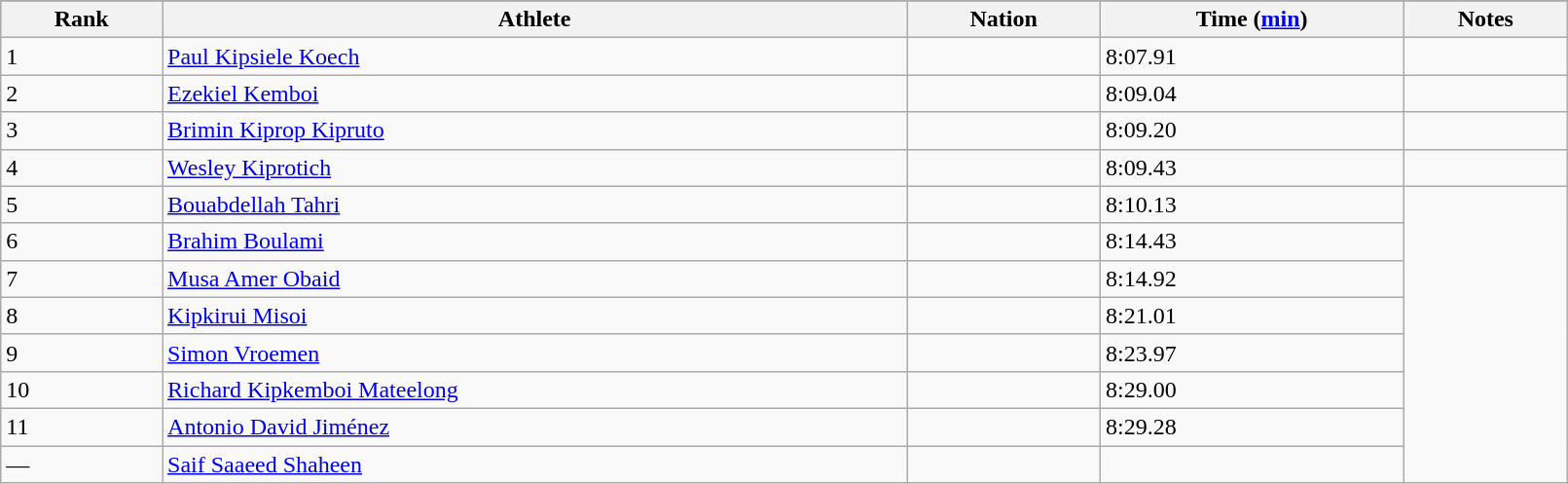<table class="wikitable" width=85%>
<tr>
</tr>
<tr>
<th>Rank</th>
<th>Athlete</th>
<th>Nation</th>
<th>Time (<a href='#'>min</a>)</th>
<th>Notes</th>
</tr>
<tr>
<td>1</td>
<td><a href='#'>Paul Kipsiele Koech</a></td>
<td></td>
<td>8:07.91</td>
</tr>
<tr>
<td>2</td>
<td><a href='#'>Ezekiel Kemboi</a></td>
<td></td>
<td>8:09.04</td>
<td></td>
</tr>
<tr>
<td>3</td>
<td><a href='#'>Brimin Kiprop Kipruto</a></td>
<td></td>
<td>8:09.20</td>
</tr>
<tr>
<td>4</td>
<td><a href='#'>Wesley Kiprotich</a></td>
<td></td>
<td>8:09.43</td>
<td></td>
</tr>
<tr>
<td>5</td>
<td><a href='#'>Bouabdellah Tahri</a></td>
<td></td>
<td>8:10.13</td>
</tr>
<tr>
<td>6</td>
<td><a href='#'>Brahim Boulami</a></td>
<td></td>
<td>8:14.43</td>
</tr>
<tr>
<td>7</td>
<td><a href='#'>Musa Amer Obaid</a></td>
<td></td>
<td>8:14.92</td>
</tr>
<tr>
<td>8</td>
<td><a href='#'>Kipkirui Misoi</a></td>
<td></td>
<td>8:21.01</td>
</tr>
<tr>
<td>9</td>
<td><a href='#'>Simon Vroemen</a></td>
<td></td>
<td>8:23.97</td>
</tr>
<tr>
<td>10</td>
<td><a href='#'>Richard Kipkemboi Mateelong</a></td>
<td></td>
<td>8:29.00</td>
</tr>
<tr>
<td>11</td>
<td><a href='#'>Antonio David Jiménez</a></td>
<td></td>
<td>8:29.28</td>
</tr>
<tr>
<td>—</td>
<td><a href='#'>Saif Saaeed Shaheen</a></td>
<td></td>
<td></td>
</tr>
</table>
